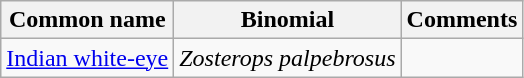<table class="wikitable">
<tr>
<th>Common name</th>
<th>Binomial</th>
<th>Comments</th>
</tr>
<tr>
<td><a href='#'>Indian white-eye</a></td>
<td><em>Zosterops palpebrosus</em></td>
<td></td>
</tr>
</table>
